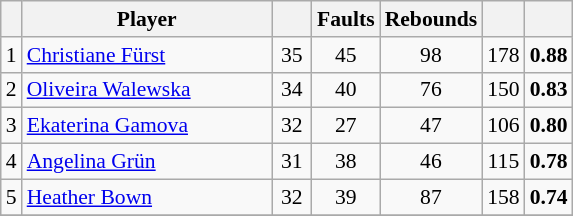<table class="wikitable sortable" style=font-size:90%>
<tr>
<th></th>
<th width=160>Player</th>
<th width=20></th>
<th width=20>Faults</th>
<th width=20>Rebounds</th>
<th width=20></th>
<th width=20></th>
</tr>
<tr>
<td align=center>1</td>
<td> <a href='#'>Christiane Fürst</a></td>
<td align=center>35</td>
<td align=center>45</td>
<td align=center>98</td>
<td align=center>178</td>
<td align=center><strong>0.88</strong></td>
</tr>
<tr>
<td align=center>2</td>
<td> <a href='#'>Oliveira Walewska</a></td>
<td align=center>34</td>
<td align=center>40</td>
<td align=center>76</td>
<td align=center>150</td>
<td align=center><strong>0.83</strong></td>
</tr>
<tr>
<td align=center>3</td>
<td> <a href='#'>Ekaterina Gamova</a></td>
<td align=center>32</td>
<td align=center>27</td>
<td align=center>47</td>
<td align=center>106</td>
<td align=center><strong>0.80</strong></td>
</tr>
<tr>
<td align=center>4</td>
<td> <a href='#'>Angelina Grün</a></td>
<td align=center>31</td>
<td align=center>38</td>
<td align=center>46</td>
<td align=center>115</td>
<td align=center><strong>0.78</strong></td>
</tr>
<tr>
<td align=center>5</td>
<td> <a href='#'>Heather Bown</a></td>
<td align=center>32</td>
<td align=center>39</td>
<td align=center>87</td>
<td align=center>158</td>
<td align=center><strong>0.74</strong></td>
</tr>
<tr>
</tr>
</table>
